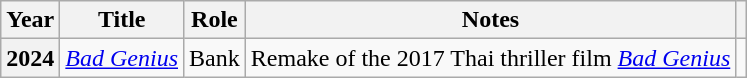<table class="wikitable plainrowheaders">
<tr>
<th scope="col">Year</th>
<th scope="col">Title</th>
<th scope="col">Role</th>
<th scope="col">Notes</th>
<th scope="col" class="unsortable"></th>
</tr>
<tr>
<th>2024</th>
<td><em><a href='#'>Bad Genius</a></em></td>
<td>Bank</td>
<td>Remake of the 2017 Thai thriller  film <em><a href='#'>Bad Genius</a></em></td>
<td style="text-align:center"></td>
</tr>
</table>
